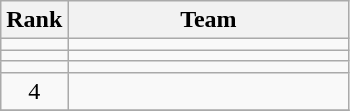<table class=wikitable style="text-align:center;">
<tr>
<th>Rank</th>
<th width=180>Team</th>
</tr>
<tr>
<td></td>
<td align=left></td>
</tr>
<tr>
<td></td>
<td align=left></td>
</tr>
<tr>
<td></td>
<td align=left></td>
</tr>
<tr>
<td>4</td>
<td align=left></td>
</tr>
<tr>
</tr>
</table>
